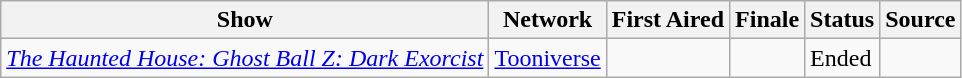<table class="wikitable sortable">
<tr>
<th scope="col">Show</th>
<th scope="col">Network</th>
<th scope="col">First Aired</th>
<th scope="col">Finale</th>
<th scope="col">Status</th>
<th class="unsortable" scope="col">Source</th>
</tr>
<tr>
<td><em><a href='#'>The Haunted House: Ghost Ball Z: Dark Exorcist</a></em></td>
<td><a href='#'>Tooniverse</a></td>
<td></td>
<td></td>
<td>Ended</td>
<td></td>
</tr>
</table>
